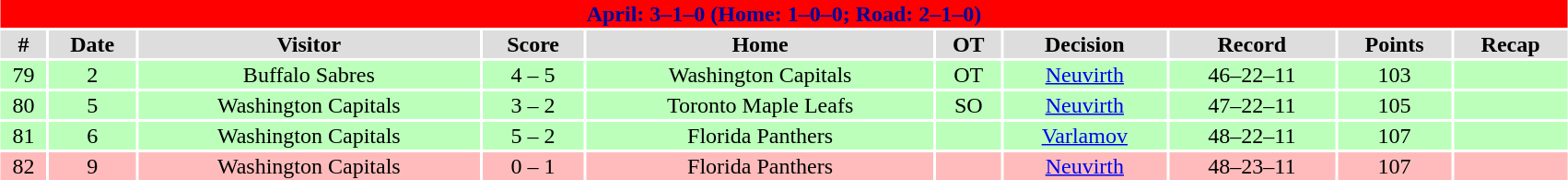<table class="toccolours collapsible collapsed" width=90% style="clear:both; margin:1.5em auto; text-align:center">
<tr>
<th colspan=11 style="background:#FF0000; color:#000099;">April: 3–1–0 (Home: 1–0–0; Road: 2–1–0)</th>
</tr>
<tr align="center" bgcolor="#dddddd">
<td><strong>#</strong></td>
<td><strong>Date</strong></td>
<td><strong>Visitor</strong></td>
<td><strong>Score</strong></td>
<td><strong>Home</strong></td>
<td><strong>OT</strong></td>
<td><strong>Decision</strong></td>
<td><strong>Record</strong></td>
<td><strong>Points</strong></td>
<td><strong>Recap</strong></td>
</tr>
<tr style="text-align:center; background:#bfb">
<td>79</td>
<td>2</td>
<td>Buffalo Sabres</td>
<td>4 – 5</td>
<td>Washington Capitals</td>
<td>OT</td>
<td><a href='#'>Neuvirth</a></td>
<td>46–22–11</td>
<td>103</td>
<td></td>
</tr>
<tr style="text-align:center; background:#bfb">
<td>80</td>
<td>5</td>
<td>Washington Capitals</td>
<td>3 – 2</td>
<td>Toronto Maple Leafs</td>
<td>SO</td>
<td><a href='#'>Neuvirth</a></td>
<td>47–22–11</td>
<td>105</td>
<td></td>
</tr>
<tr style="text-align:center; background:#bfb">
<td>81</td>
<td>6</td>
<td>Washington Capitals</td>
<td>5 – 2</td>
<td>Florida Panthers</td>
<td></td>
<td><a href='#'>Varlamov</a></td>
<td>48–22–11</td>
<td>107</td>
<td></td>
</tr>
<tr style="text-align:center; background:#fbb">
<td>82</td>
<td>9</td>
<td>Washington Capitals</td>
<td>0 – 1</td>
<td>Florida Panthers</td>
<td></td>
<td><a href='#'>Neuvirth</a></td>
<td>48–23–11</td>
<td>107</td>
<td></td>
</tr>
</table>
